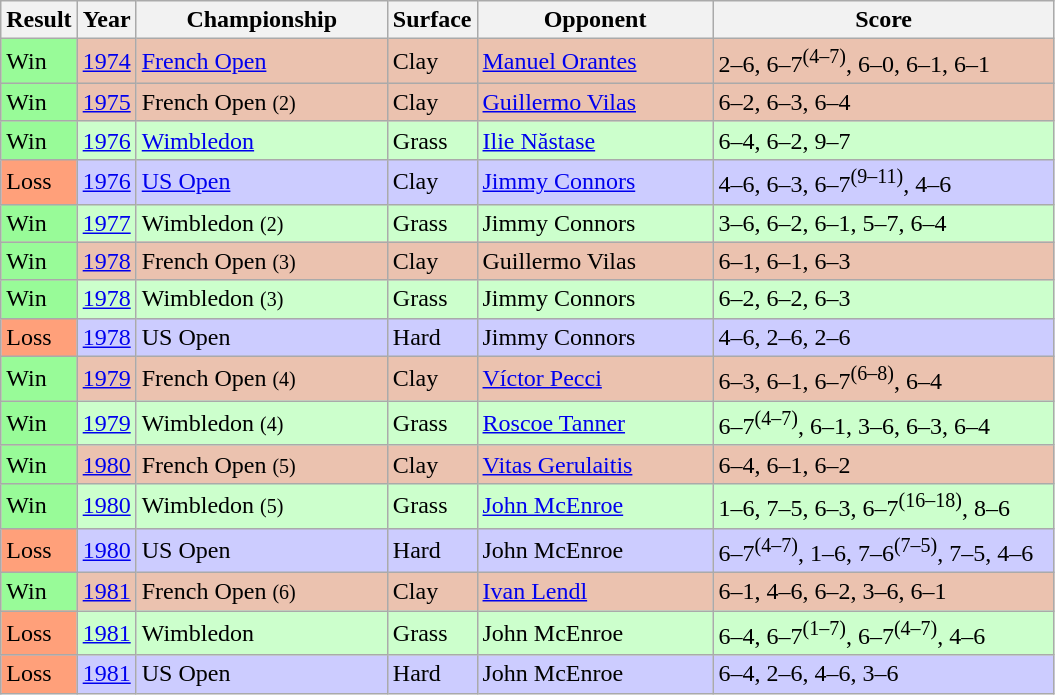<table class="sortable wikitable">
<tr>
<th style="width:40px">Result</th>
<th style="width:30px">Year</th>
<th style="width:160px">Championship</th>
<th style="width:50px">Surface</th>
<th style="width:150px">Opponent</th>
<th width=220 class="unsortable">Score</th>
</tr>
<tr style="background:#ebc2af;">
<td style="background:#98fb98;">Win</td>
<td><a href='#'>1974</a></td>
<td><a href='#'>French Open</a></td>
<td>Clay</td>
<td> <a href='#'>Manuel Orantes</a></td>
<td>2–6, 6–7<sup>(4–7)</sup>, 6–0, 6–1, 6–1</td>
</tr>
<tr style="background:#ebc2af;">
<td style="background:#98fb98;">Win</td>
<td><a href='#'>1975</a></td>
<td>French Open <small>(2)</small></td>
<td>Clay</td>
<td> <a href='#'>Guillermo Vilas</a></td>
<td>6–2, 6–3, 6–4</td>
</tr>
<tr style="background:#ccffcc;">
<td style="background:#98fb98;">Win</td>
<td><a href='#'>1976</a></td>
<td><a href='#'>Wimbledon</a></td>
<td>Grass</td>
<td> <a href='#'>Ilie Năstase</a></td>
<td>6–4, 6–2, 9–7</td>
</tr>
<tr style="background:#ccccff;">
<td style="background:#ffa07a;">Loss</td>
<td><a href='#'>1976</a></td>
<td><a href='#'>US Open</a></td>
<td>Clay</td>
<td> <a href='#'>Jimmy Connors</a></td>
<td>4–6, 6–3, 6–7<sup>(9–11)</sup>, 4–6</td>
</tr>
<tr style="background:#ccffcc;">
<td style="background:#98fb98;">Win</td>
<td><a href='#'>1977</a></td>
<td>Wimbledon <small>(2)</small></td>
<td>Grass</td>
<td> Jimmy Connors</td>
<td>3–6, 6–2, 6–1, 5–7, 6–4</td>
</tr>
<tr style="background:#ebc2af;">
<td style="background:#98fb98;">Win</td>
<td><a href='#'>1978</a></td>
<td>French Open <small>(3)</small></td>
<td>Clay</td>
<td> Guillermo Vilas</td>
<td>6–1, 6–1, 6–3</td>
</tr>
<tr style="background:#ccffcc;">
<td style="background:#98fb98;">Win</td>
<td><a href='#'>1978</a></td>
<td>Wimbledon <small>(3)</small></td>
<td>Grass</td>
<td> Jimmy Connors</td>
<td>6–2, 6–2, 6–3</td>
</tr>
<tr style="background:#ccccff;">
<td style="background:#ffa07a;">Loss</td>
<td><a href='#'>1978</a></td>
<td>US Open</td>
<td>Hard</td>
<td> Jimmy Connors</td>
<td>4–6, 2–6, 2–6</td>
</tr>
<tr style="background:#ebc2af;">
<td style="background:#98fb98;">Win</td>
<td><a href='#'>1979</a></td>
<td>French Open <small>(4)</small></td>
<td>Clay</td>
<td> <a href='#'>Víctor Pecci</a></td>
<td>6–3, 6–1, 6–7<sup>(6–8)</sup>, 6–4</td>
</tr>
<tr style="background:#ccffcc;">
<td style="background:#98fb98;">Win</td>
<td><a href='#'>1979</a></td>
<td>Wimbledon <small>(4)</small></td>
<td>Grass</td>
<td> <a href='#'>Roscoe Tanner</a></td>
<td>6–7<sup>(4–7)</sup>, 6–1, 3–6, 6–3, 6–4</td>
</tr>
<tr style="background:#ebc2af;">
<td style="background:#98fb98;">Win</td>
<td><a href='#'>1980</a></td>
<td>French Open <small>(5)</small></td>
<td>Clay</td>
<td> <a href='#'>Vitas Gerulaitis</a></td>
<td>6–4, 6–1, 6–2</td>
</tr>
<tr style="background:#ccffcc;">
<td style="background:#98fb98;">Win</td>
<td><a href='#'>1980</a></td>
<td>Wimbledon <small>(5)</small></td>
<td>Grass</td>
<td> <a href='#'>John McEnroe</a></td>
<td>1–6, 7–5, 6–3, 6–7<sup>(16–18)</sup>, 8–6</td>
</tr>
<tr style="background:#ccccff;">
<td style="background:#ffa07a;">Loss</td>
<td><a href='#'>1980</a></td>
<td>US Open</td>
<td>Hard</td>
<td> John McEnroe</td>
<td>6–7<sup>(4–7)</sup>, 1–6, 7–6<sup>(7–5)</sup>, 7–5, 4–6</td>
</tr>
<tr style="background:#ebc2af;">
<td style="background:#98fb98;">Win</td>
<td><a href='#'>1981</a></td>
<td>French Open <small>(6)</small></td>
<td>Clay</td>
<td> <a href='#'>Ivan Lendl</a></td>
<td>6–1, 4–6, 6–2, 3–6, 6–1</td>
</tr>
<tr style="background:#ccffcc;">
<td style="background:#ffa07a;">Loss</td>
<td><a href='#'>1981</a></td>
<td>Wimbledon</td>
<td>Grass</td>
<td> John McEnroe</td>
<td>6–4, 6–7<sup>(1–7)</sup>, 6–7<sup>(4–7)</sup>, 4–6</td>
</tr>
<tr style="background:#ccccff;">
<td style="background:#ffa07a;">Loss</td>
<td><a href='#'>1981</a></td>
<td>US Open</td>
<td>Hard</td>
<td> John McEnroe</td>
<td>6–4, 2–6, 4–6, 3–6</td>
</tr>
</table>
